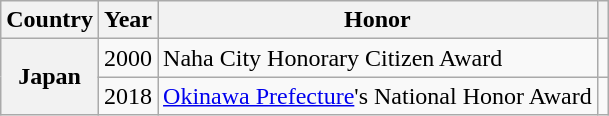<table class="wikitable plainrowheaders sortable" style="margin-right: 0;">
<tr>
<th scope="col">Country</th>
<th scope="col">Year</th>
<th scope="col">Honor</th>
<th scope="col" class="unsortable"></th>
</tr>
<tr>
<th scope="row" rowspan="2">Japan</th>
<td style="text-align:center;">2000</td>
<td>Naha City Honorary Citizen Award</td>
<td style="text-align:center;"></td>
</tr>
<tr>
<td style="text-align:center;">2018</td>
<td><a href='#'>Okinawa Prefecture</a>'s National Honor Award</td>
<td style="text-align:center;"></td>
</tr>
</table>
